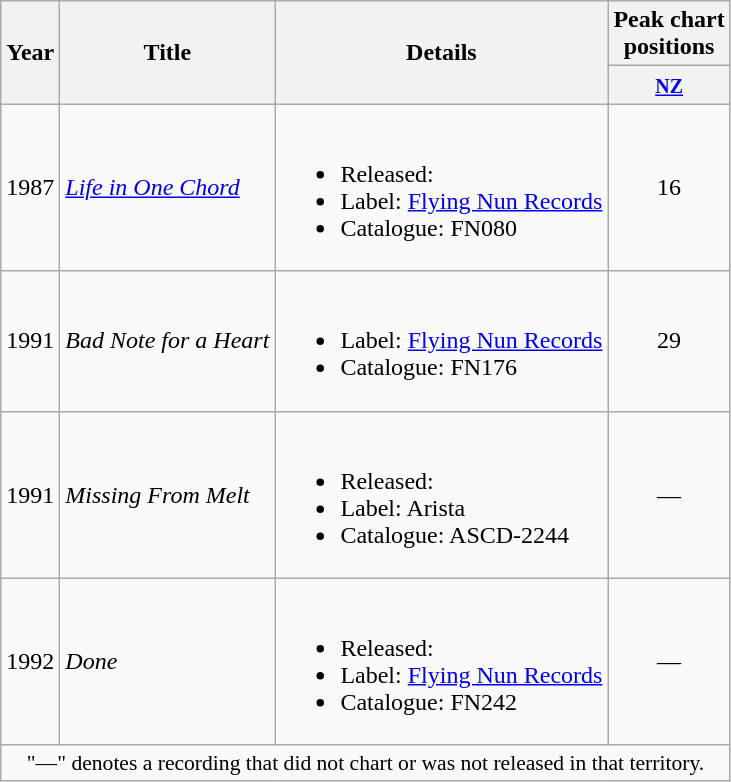<table class="wikitable plainrowheaders">
<tr>
<th rowspan="2">Year</th>
<th rowspan="2">Title</th>
<th rowspan="2">Details</th>
<th>Peak chart<br>positions</th>
</tr>
<tr>
<th><small><a href='#'>NZ</a></small></th>
</tr>
<tr>
<td>1987</td>
<td><em><a href='#'>Life in One Chord</a></em></td>
<td><br><ul><li>Released:</li><li>Label: <a href='#'>Flying Nun Records</a></li><li>Catalogue: FN080</li></ul></td>
<td align="center">16</td>
</tr>
<tr>
<td>1991</td>
<td><em>Bad Note for a Heart</em></td>
<td><br><ul><li>Label: <a href='#'>Flying Nun Records</a></li><li>Catalogue: FN176</li></ul></td>
<td align="center">29</td>
</tr>
<tr>
<td>1991</td>
<td><em>Missing From Melt</em></td>
<td><br><ul><li>Released:</li><li>Label: Arista</li><li>Catalogue: ASCD-2244</li></ul></td>
<td align="center">—</td>
</tr>
<tr>
<td>1992</td>
<td><em>Done</em></td>
<td><br><ul><li>Released:</li><li>Label: <a href='#'>Flying Nun Records</a></li><li>Catalogue: FN242</li></ul></td>
<td align="center">—</td>
</tr>
<tr>
<td colspan="4" style="font-size:90%" align="center">"—" denotes a recording that did not chart or was not released in that territory.</td>
</tr>
</table>
